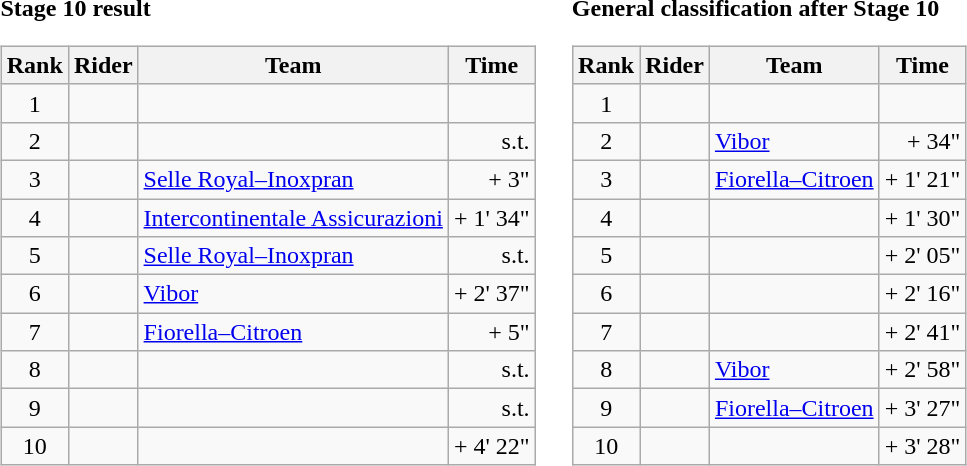<table>
<tr>
<td><strong>Stage 10 result</strong><br><table class="wikitable">
<tr>
<th scope="col">Rank</th>
<th scope="col">Rider</th>
<th scope="col">Team</th>
<th scope="col">Time</th>
</tr>
<tr>
<td style="text-align:center;">1</td>
<td></td>
<td></td>
<td style="text-align:right;"></td>
</tr>
<tr>
<td style="text-align:center;">2</td>
<td></td>
<td></td>
<td style="text-align:right;">s.t.</td>
</tr>
<tr>
<td style="text-align:center;">3</td>
<td></td>
<td><a href='#'>Selle Royal–Inoxpran</a></td>
<td style="text-align:right;">+ 3"</td>
</tr>
<tr>
<td style="text-align:center;">4</td>
<td></td>
<td><a href='#'>Intercontinentale Assicurazioni</a></td>
<td style="text-align:right;">+ 1' 34"</td>
</tr>
<tr>
<td style="text-align:center;">5</td>
<td></td>
<td><a href='#'>Selle Royal–Inoxpran</a></td>
<td style="text-align:right;">s.t.</td>
</tr>
<tr>
<td style="text-align:center;">6</td>
<td></td>
<td><a href='#'>Vibor</a></td>
<td style="text-align:right;">+ 2' 37"</td>
</tr>
<tr>
<td style="text-align:center;">7</td>
<td></td>
<td><a href='#'>Fiorella–Citroen</a></td>
<td style="text-align:right;">+ 5"</td>
</tr>
<tr>
<td style="text-align:center;">8</td>
<td></td>
<td></td>
<td style="text-align:right;">s.t.</td>
</tr>
<tr>
<td style="text-align:center;">9</td>
<td></td>
<td></td>
<td style="text-align:right;">s.t.</td>
</tr>
<tr>
<td style="text-align:center;">10</td>
<td></td>
<td></td>
<td style="text-align:right;">+ 4' 22"</td>
</tr>
</table>
</td>
<td></td>
<td><strong>General classification after Stage 10</strong><br><table class="wikitable">
<tr>
<th scope="col">Rank</th>
<th scope="col">Rider</th>
<th scope="col">Team</th>
<th scope="col">Time</th>
</tr>
<tr>
<td style="text-align:center;">1</td>
<td></td>
<td></td>
<td style="text-align:right;"></td>
</tr>
<tr>
<td style="text-align:center;">2</td>
<td></td>
<td><a href='#'>Vibor</a></td>
<td style="text-align:right;">+ 34"</td>
</tr>
<tr>
<td style="text-align:center;">3</td>
<td></td>
<td><a href='#'>Fiorella–Citroen</a></td>
<td style="text-align:right;">+ 1' 21"</td>
</tr>
<tr>
<td style="text-align:center;">4</td>
<td></td>
<td></td>
<td style="text-align:right;">+ 1' 30"</td>
</tr>
<tr>
<td style="text-align:center;">5</td>
<td></td>
<td></td>
<td style="text-align:right;">+ 2' 05"</td>
</tr>
<tr>
<td style="text-align:center;">6</td>
<td></td>
<td></td>
<td style="text-align:right;">+ 2' 16"</td>
</tr>
<tr>
<td style="text-align:center;">7</td>
<td></td>
<td></td>
<td style="text-align:right;">+ 2' 41"</td>
</tr>
<tr>
<td style="text-align:center;">8</td>
<td></td>
<td><a href='#'>Vibor</a></td>
<td style="text-align:right;">+ 2' 58"</td>
</tr>
<tr>
<td style="text-align:center;">9</td>
<td></td>
<td><a href='#'>Fiorella–Citroen</a></td>
<td style="text-align:right;">+ 3' 27"</td>
</tr>
<tr>
<td style="text-align:center;">10</td>
<td></td>
<td></td>
<td style="text-align:right;">+ 3' 28"</td>
</tr>
</table>
</td>
</tr>
</table>
